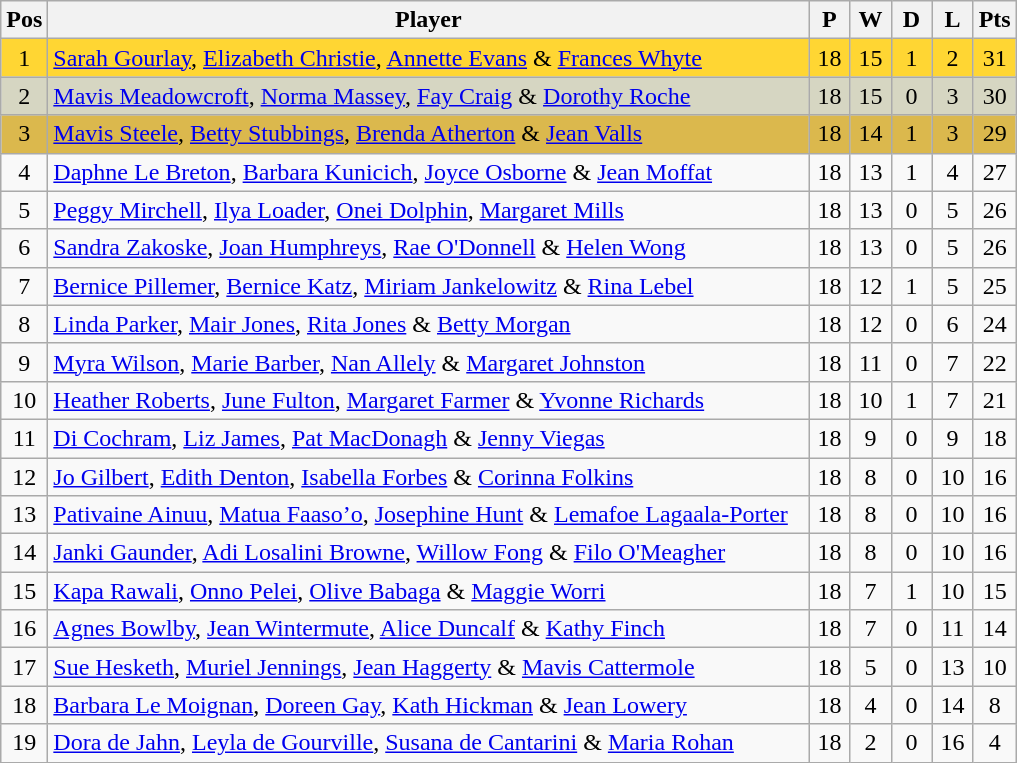<table class="wikitable" style="font-size: 100%">
<tr>
<th width=20>Pos</th>
<th width=500>Player</th>
<th width=20>P</th>
<th width=20>W</th>
<th width=20>D</th>
<th width=20>L</th>
<th width=20>Pts</th>
</tr>
<tr align=center style="background: #FFD633;">
<td>1</td>
<td align="left"> <a href='#'>Sarah Gourlay</a>, <a href='#'>Elizabeth Christie</a>, <a href='#'>Annette Evans</a> & <a href='#'>Frances Whyte</a></td>
<td>18</td>
<td>15</td>
<td>1</td>
<td>2</td>
<td>31</td>
</tr>
<tr align=center style="background: #D6D6C2;">
<td>2</td>
<td align="left"> <a href='#'>Mavis Meadowcroft</a>, <a href='#'>Norma Massey</a>, <a href='#'>Fay Craig</a> & <a href='#'>Dorothy Roche</a></td>
<td>18</td>
<td>15</td>
<td>0</td>
<td>3</td>
<td>30</td>
</tr>
<tr align=center style="background: #DBB84D;">
<td>3</td>
<td align="left"> <a href='#'>Mavis Steele</a>, <a href='#'>Betty Stubbings</a>, <a href='#'>Brenda Atherton</a> & <a href='#'>Jean Valls</a></td>
<td>18</td>
<td>14</td>
<td>1</td>
<td>3</td>
<td>29</td>
</tr>
<tr align=center>
<td>4</td>
<td align="left"> <a href='#'>Daphne Le Breton</a>, <a href='#'>Barbara Kunicich</a>, <a href='#'>Joyce Osborne</a> & <a href='#'>Jean Moffat</a></td>
<td>18</td>
<td>13</td>
<td>1</td>
<td>4</td>
<td>27</td>
</tr>
<tr align=center>
<td>5</td>
<td align="left"> <a href='#'>Peggy Mirchell</a>, <a href='#'>Ilya Loader</a>, <a href='#'>Onei Dolphin</a>, <a href='#'>Margaret Mills</a></td>
<td>18</td>
<td>13</td>
<td>0</td>
<td>5</td>
<td>26</td>
</tr>
<tr align=center>
<td>6</td>
<td align="left"> <a href='#'>Sandra Zakoske</a>, <a href='#'>Joan Humphreys</a>, <a href='#'>Rae O'Donnell</a> & <a href='#'>Helen Wong</a></td>
<td>18</td>
<td>13</td>
<td>0</td>
<td>5</td>
<td>26</td>
</tr>
<tr align=center>
<td>7</td>
<td align="left"> <a href='#'>Bernice Pillemer</a>, <a href='#'>Bernice Katz</a>, <a href='#'>Miriam Jankelowitz</a> & <a href='#'>Rina Lebel</a></td>
<td>18</td>
<td>12</td>
<td>1</td>
<td>5</td>
<td>25</td>
</tr>
<tr align=center>
<td>8</td>
<td align="left"> <a href='#'>Linda Parker</a>, <a href='#'>Mair Jones</a>, <a href='#'>Rita Jones</a> & <a href='#'>Betty Morgan</a></td>
<td>18</td>
<td>12</td>
<td>0</td>
<td>6</td>
<td>24</td>
</tr>
<tr align=center>
<td>9</td>
<td align="left"> <a href='#'>Myra Wilson</a>, <a href='#'>Marie Barber</a>, <a href='#'>Nan Allely</a> & <a href='#'>Margaret Johnston</a></td>
<td>18</td>
<td>11</td>
<td>0</td>
<td>7</td>
<td>22</td>
</tr>
<tr align=center>
<td>10</td>
<td align="left"> <a href='#'>Heather Roberts</a>, <a href='#'>June Fulton</a>, <a href='#'>Margaret Farmer</a> & <a href='#'>Yvonne Richards</a></td>
<td>18</td>
<td>10</td>
<td>1</td>
<td>7</td>
<td>21</td>
</tr>
<tr align=center>
<td>11</td>
<td align="left"> <a href='#'>Di Cochram</a>, <a href='#'>Liz James</a>, <a href='#'>Pat MacDonagh</a> & <a href='#'>Jenny Viegas</a></td>
<td>18</td>
<td>9</td>
<td>0</td>
<td>9</td>
<td>18</td>
</tr>
<tr align=center>
<td>12</td>
<td align="left"> <a href='#'>Jo Gilbert</a>, <a href='#'>Edith Denton</a>, <a href='#'>Isabella Forbes</a> & <a href='#'>Corinna Folkins</a></td>
<td>18</td>
<td>8</td>
<td>0</td>
<td>10</td>
<td>16</td>
</tr>
<tr align=center>
<td>13</td>
<td align="left"> <a href='#'>Pativaine Ainuu</a>, <a href='#'>Matua Faaso’o</a>, <a href='#'>Josephine Hunt</a> & <a href='#'>Lemafoe Lagaala-Porter</a></td>
<td>18</td>
<td>8</td>
<td>0</td>
<td>10</td>
<td>16</td>
</tr>
<tr align=center>
<td>14</td>
<td align="left"> <a href='#'>Janki Gaunder</a>, <a href='#'>Adi Losalini Browne</a>, <a href='#'>Willow Fong</a> & <a href='#'>Filo O'Meagher</a></td>
<td>18</td>
<td>8</td>
<td>0</td>
<td>10</td>
<td>16</td>
</tr>
<tr align=center>
<td>15</td>
<td align="left"> <a href='#'>Kapa Rawali</a>, <a href='#'>Onno Pelei</a>, <a href='#'>Olive Babaga</a> & <a href='#'>Maggie Worri</a></td>
<td>18</td>
<td>7</td>
<td>1</td>
<td>10</td>
<td>15</td>
</tr>
<tr align=center>
<td>16</td>
<td align="left"> <a href='#'>Agnes Bowlby</a>, <a href='#'>Jean Wintermute</a>, <a href='#'>Alice Duncalf</a> & <a href='#'>Kathy Finch</a></td>
<td>18</td>
<td>7</td>
<td>0</td>
<td>11</td>
<td>14</td>
</tr>
<tr align=center>
<td>17</td>
<td align="left"> <a href='#'>Sue Hesketh</a>, <a href='#'>Muriel Jennings</a>, <a href='#'>Jean Haggerty</a> & <a href='#'>Mavis Cattermole</a></td>
<td>18</td>
<td>5</td>
<td>0</td>
<td>13</td>
<td>10</td>
</tr>
<tr align=center>
<td>18</td>
<td align="left"> <a href='#'>Barbara Le Moignan</a>, <a href='#'>Doreen Gay</a>, <a href='#'>Kath Hickman</a> & <a href='#'>Jean Lowery</a></td>
<td>18</td>
<td>4</td>
<td>0</td>
<td>14</td>
<td>8</td>
</tr>
<tr align=center>
<td>19</td>
<td align="left"> <a href='#'>Dora de Jahn</a>, <a href='#'>Leyla de Gourville</a>, <a href='#'>Susana de Cantarini</a> & <a href='#'>Maria Rohan</a></td>
<td>18</td>
<td>2</td>
<td>0</td>
<td>16</td>
<td>4</td>
</tr>
</table>
